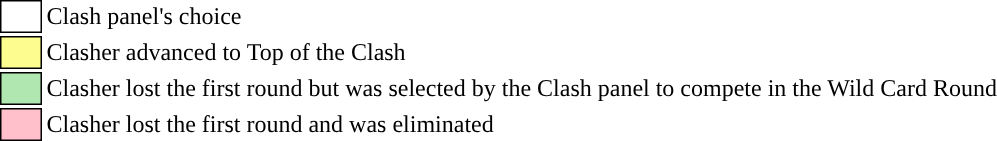<table class="toccolours" style="white-space: nowrap;">
<tr>
<td style="background:white; border: 1px solid black;"> <strong></strong> </td>
<td>Clash panel's choice</td>
</tr>
<tr>
<td style="background:#fdfc8f; border: 1px solid black">    </td>
<td>Clasher advanced to Top of the Clash</td>
</tr>
<tr>
<td style="background:#b0e6b0; border:1px solid black;">      </td>
<td>Clasher lost the first round but was selected by the Clash panel to compete in the Wild Card Round</td>
</tr>
<tr>
<td style="background:pink; border:1px solid black;">      </td>
<td>Clasher lost the first round and was eliminated</td>
</tr>
</table>
